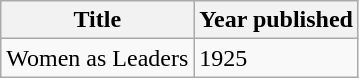<table class="wikitable">
<tr>
<th>Title</th>
<th>Year published</th>
</tr>
<tr>
<td>Women as Leaders</td>
<td>1925</td>
</tr>
</table>
